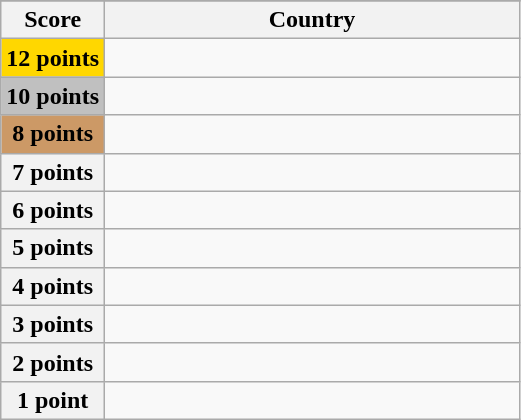<table class="wikitable">
<tr>
</tr>
<tr>
<th scope="col" width="20%">Score</th>
<th scope="col">Country</th>
</tr>
<tr>
<th scope="row" style="background:gold">12 points</th>
<td></td>
</tr>
<tr>
<th scope="row" style="background:silver">10 points</th>
<td></td>
</tr>
<tr>
<th scope="row" style="background:#CC9966">8 points</th>
<td></td>
</tr>
<tr>
<th scope="row">7 points</th>
<td></td>
</tr>
<tr>
<th scope="row">6 points</th>
<td></td>
</tr>
<tr>
<th scope="row">5 points</th>
<td></td>
</tr>
<tr>
<th scope="row">4 points</th>
<td></td>
</tr>
<tr>
<th scope="row">3 points</th>
<td></td>
</tr>
<tr>
<th scope="row">2 points</th>
<td></td>
</tr>
<tr>
<th scope="row">1 point</th>
<td></td>
</tr>
</table>
